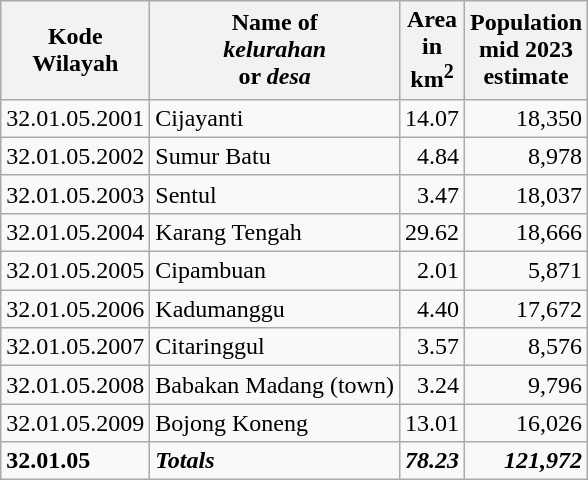<table class="wikitable">
<tr>
<th>Kode <br>Wilayah</th>
<th>Name of <br> <em>kelurahan</em><br> or <em>desa</em></th>
<th>Area <br>in <br>km<sup>2</sup></th>
<th>Population<br>mid 2023<br>estimate</th>
</tr>
<tr>
<td>32.01.05.2001</td>
<td>Cijayanti</td>
<td align="right">14.07</td>
<td align="right">18,350</td>
</tr>
<tr>
<td>32.01.05.2002</td>
<td>Sumur Batu</td>
<td align="right">4.84</td>
<td align="right">8,978</td>
</tr>
<tr>
<td>32.01.05.2003</td>
<td>Sentul</td>
<td align="right">3.47</td>
<td align="right">18,037</td>
</tr>
<tr>
<td>32.01.05.2004</td>
<td>Karang Tengah</td>
<td align="right">29.62</td>
<td align="right">18,666</td>
</tr>
<tr>
<td>32.01.05.2005</td>
<td>Cipambuan</td>
<td align="right">2.01</td>
<td align="right">5,871</td>
</tr>
<tr>
<td>32.01.05.2006</td>
<td>Kadumanggu</td>
<td align="right">4.40</td>
<td align="right">17,672</td>
</tr>
<tr>
<td>32.01.05.2007</td>
<td>Citaringgul</td>
<td align="right">3.57</td>
<td align="right">8,576</td>
</tr>
<tr>
<td>32.01.05.2008</td>
<td>Babakan Madang (town)</td>
<td align="right">3.24</td>
<td align="right">9,796</td>
</tr>
<tr>
<td>32.01.05.2009</td>
<td>Bojong Koneng</td>
<td align="right">13.01</td>
<td align="right">16,026</td>
</tr>
<tr>
<td><strong>32.01.05</strong></td>
<td><strong><em>Totals</em></strong></td>
<td align="right"><strong><em>78.23</em></strong></td>
<td align="right"><strong><em>121,972</em></strong></td>
</tr>
</table>
